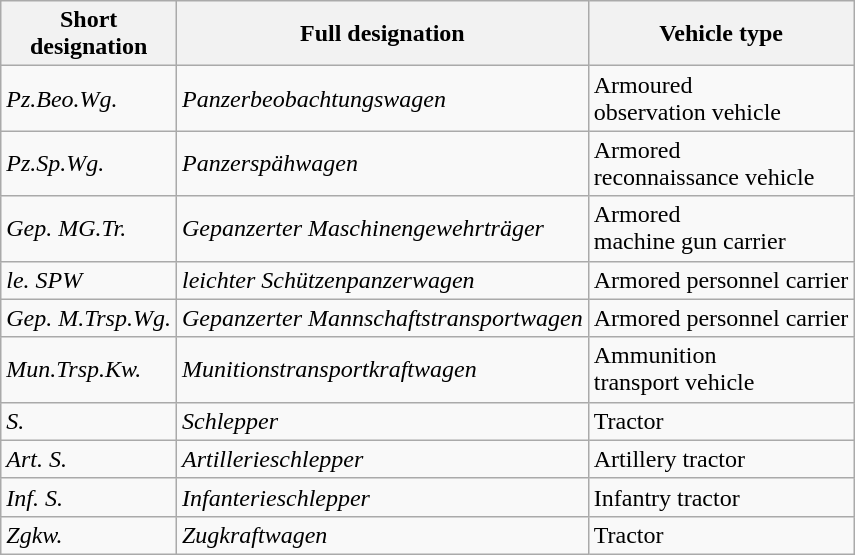<table class="wikitable sortable sort-under-center">
<tr>
<th>Short<br>designation</th>
<th>Full designation</th>
<th>Vehicle type</th>
</tr>
<tr>
<td><em>Pz.Beo.Wg.</em></td>
<td><em>Panzerbeobachtungswagen</em></td>
<td>Armoured<br>observation vehicle</td>
</tr>
<tr>
<td><em>Pz.Sp.Wg.</em></td>
<td><em>Panzerspähwagen</em></td>
<td>Armored<br>reconnaissance vehicle</td>
</tr>
<tr>
<td><em>Gep. MG.Tr.</em></td>
<td><em>Gepanzerter Maschinengewehrträger</em></td>
<td>Armored<br>machine gun carrier</td>
</tr>
<tr>
<td><em>le. SPW</em></td>
<td><em>leichter Schützenpanzerwagen</em></td>
<td>Armored personnel carrier</td>
</tr>
<tr>
<td><em>Gep. M.Trsp.Wg.</em></td>
<td><em>Gepanzerter Mannschaftstransportwagen</em></td>
<td>Armored personnel carrier</td>
</tr>
<tr>
<td><em>Mun.Trsp.Kw.</em></td>
<td><em>Munitionstransportkraftwagen</em></td>
<td>Ammunition<br>transport vehicle</td>
</tr>
<tr>
<td><em>S.</em></td>
<td><em>Schlepper</em></td>
<td>Tractor</td>
</tr>
<tr>
<td><em>Art. S.</em></td>
<td><em>Artillerieschlepper</em></td>
<td>Artillery tractor</td>
</tr>
<tr>
<td><em>Inf. S.</em></td>
<td><em>Infanterieschlepper</em></td>
<td>Infantry tractor</td>
</tr>
<tr>
<td><em>Zgkw.</em></td>
<td><em>Zugkraftwagen</em></td>
<td>Tractor</td>
</tr>
</table>
